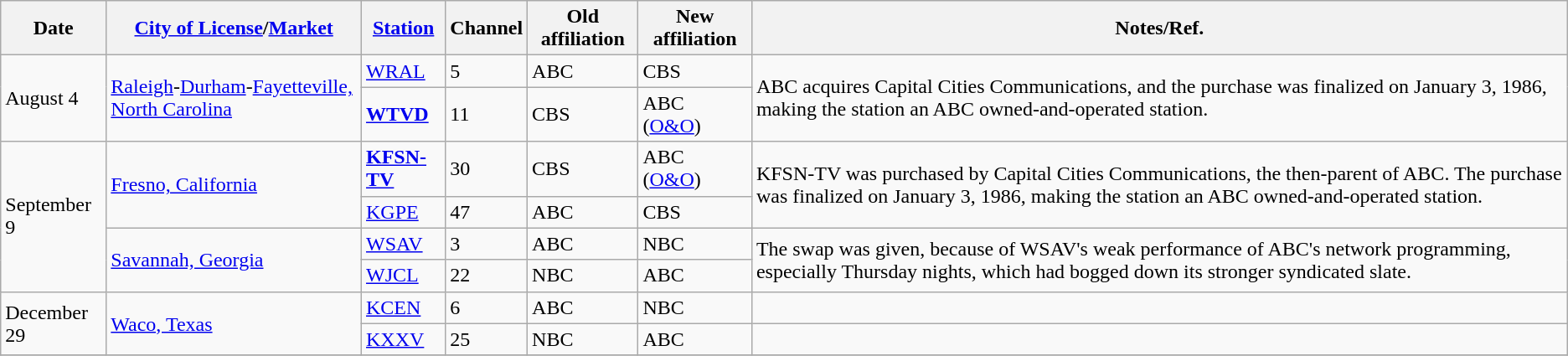<table class="wikitable sortable">
<tr>
<th>Date</th>
<th><a href='#'>City of License</a>/<a href='#'>Market</a></th>
<th><a href='#'>Station</a></th>
<th>Channel</th>
<th>Old affiliation</th>
<th>New affiliation</th>
<th>Notes/Ref.</th>
</tr>
<tr>
<td rowspan="2">August 4</td>
<td rowspan="2"><a href='#'>Raleigh</a>-<a href='#'>Durham</a>-<a href='#'>Fayetteville, North Carolina</a></td>
<td><a href='#'>WRAL</a></td>
<td>5</td>
<td>ABC</td>
<td>CBS</td>
<td rowspan="2">ABC acquires Capital Cities Communications, and the purchase was finalized on January 3, 1986, making the station an ABC owned-and-operated station.</td>
</tr>
<tr>
<td><strong><a href='#'>WTVD</a></strong></td>
<td>11</td>
<td>CBS</td>
<td>ABC (<a href='#'>O&O</a>)</td>
</tr>
<tr>
<td rowspan="4">September 9</td>
<td rowspan="2"><a href='#'>Fresno, California</a></td>
<td><strong><a href='#'>KFSN-TV</a></strong></td>
<td>30</td>
<td>CBS</td>
<td>ABC (<a href='#'>O&O</a>)</td>
<td rowspan="2">KFSN-TV was purchased by Capital Cities Communications, the then-parent of ABC. The purchase was finalized on January 3, 1986, making the station an ABC owned-and-operated station.</td>
</tr>
<tr>
<td><a href='#'>KGPE</a></td>
<td>47</td>
<td>ABC</td>
<td>CBS</td>
</tr>
<tr>
<td rowspan="2"><a href='#'>Savannah, Georgia</a></td>
<td><a href='#'>WSAV</a></td>
<td>3</td>
<td>ABC</td>
<td>NBC</td>
<td rowspan="2">The swap was given, because of WSAV's weak performance of ABC's network programming, especially Thursday nights, which had bogged down its stronger syndicated slate.</td>
</tr>
<tr>
<td><a href='#'>WJCL</a></td>
<td>22</td>
<td>NBC</td>
<td>ABC</td>
</tr>
<tr>
<td rowspan="2">December 29</td>
<td rowspan="2"><a href='#'>Waco, Texas</a></td>
<td><a href='#'>KCEN</a></td>
<td>6</td>
<td>ABC</td>
<td>NBC</td>
<td></td>
</tr>
<tr>
<td><a href='#'>KXXV</a></td>
<td>25</td>
<td>NBC</td>
<td>ABC</td>
<td></td>
</tr>
<tr>
</tr>
</table>
